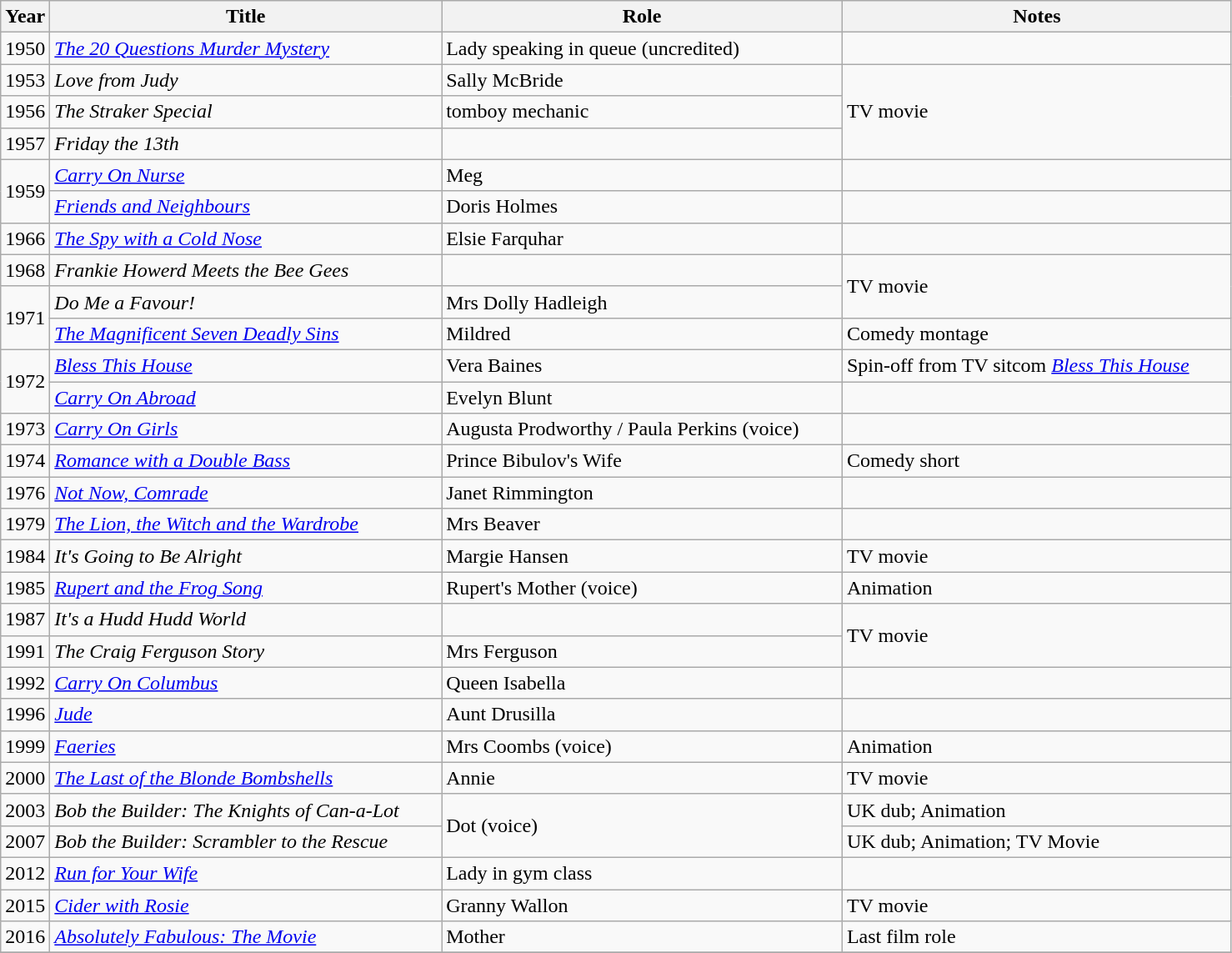<table class="wikitable collapsible sortable">
<tr>
<th width="4%">Year</th>
<th>Title</th>
<th>Role</th>
<th class="unsortable">Notes</th>
</tr>
<tr>
<td>1950</td>
<td><em><a href='#'>The 20 Questions Murder Mystery</a></em></td>
<td>Lady speaking in queue (uncredited)</td>
<td></td>
</tr>
<tr>
<td>1953</td>
<td><em>Love from Judy</em></td>
<td>Sally McBride</td>
<td rowspan="3">TV movie</td>
</tr>
<tr>
<td>1956</td>
<td><em>The Straker Special</em></td>
<td>tomboy mechanic</td>
</tr>
<tr>
<td>1957</td>
<td><em>Friday the 13th</em></td>
<td></td>
</tr>
<tr>
<td rowspan=2>1959</td>
<td><em><a href='#'>Carry On Nurse</a></em></td>
<td>Meg</td>
<td></td>
</tr>
<tr>
<td><em><a href='#'>Friends and Neighbours</a></em></td>
<td>Doris Holmes</td>
<td></td>
</tr>
<tr>
<td>1966</td>
<td><em><a href='#'>The Spy with a Cold Nose</a></em></td>
<td>Elsie Farquhar</td>
<td></td>
</tr>
<tr>
<td>1968</td>
<td><em>Frankie Howerd Meets the Bee Gees</em></td>
<td></td>
<td rowspan="2">TV movie</td>
</tr>
<tr>
<td rowspan=2>1971</td>
<td><em>Do Me a Favour!</em></td>
<td>Mrs Dolly Hadleigh</td>
</tr>
<tr>
<td><em><a href='#'>The Magnificent Seven Deadly Sins</a></em></td>
<td>Mildred</td>
<td>Comedy montage</td>
</tr>
<tr>
<td rowspan=2>1972</td>
<td><em><a href='#'>Bless This House</a></em></td>
<td>Vera Baines</td>
<td>Spin-off from TV sitcom <em><a href='#'>Bless This House</a></em></td>
</tr>
<tr>
<td><em><a href='#'>Carry On Abroad</a></em></td>
<td>Evelyn Blunt</td>
<td></td>
</tr>
<tr>
<td>1973</td>
<td><em><a href='#'>Carry On Girls</a></em></td>
<td>Augusta Prodworthy / Paula Perkins (voice)</td>
<td></td>
</tr>
<tr>
<td>1974</td>
<td><em><a href='#'>Romance with a Double Bass</a></em></td>
<td>Prince Bibulov's Wife</td>
<td>Comedy short</td>
</tr>
<tr>
<td>1976</td>
<td><em><a href='#'>Not Now, Comrade</a></em></td>
<td>Janet Rimmington</td>
<td></td>
</tr>
<tr>
<td>1979</td>
<td><em><a href='#'>The Lion, the Witch and the Wardrobe</a></em></td>
<td>Mrs Beaver</td>
<td></td>
</tr>
<tr>
<td>1984</td>
<td><em>It's Going to Be Alright</em></td>
<td>Margie Hansen</td>
<td>TV movie</td>
</tr>
<tr>
<td>1985</td>
<td><em><a href='#'>Rupert and the Frog Song</a></em></td>
<td>Rupert's Mother (voice)</td>
<td>Animation</td>
</tr>
<tr>
<td>1987</td>
<td><em>It's a Hudd Hudd World</em></td>
<td></td>
<td rowspan="2">TV movie</td>
</tr>
<tr>
<td>1991</td>
<td><em>The Craig Ferguson Story</em></td>
<td>Mrs Ferguson</td>
</tr>
<tr>
<td>1992</td>
<td><em><a href='#'>Carry On Columbus</a></em></td>
<td>Queen Isabella</td>
<td></td>
</tr>
<tr>
<td>1996</td>
<td><em><a href='#'>Jude</a></em></td>
<td>Aunt Drusilla</td>
<td></td>
</tr>
<tr>
<td>1999</td>
<td><em><a href='#'>Faeries</a></em></td>
<td>Mrs Coombs (voice)</td>
<td>Animation</td>
</tr>
<tr>
<td>2000</td>
<td><em><a href='#'>The Last of the Blonde Bombshells</a></em></td>
<td>Annie</td>
<td>TV movie</td>
</tr>
<tr>
<td>2003</td>
<td><em>Bob the Builder: The Knights of Can-a-Lot</em></td>
<td rowspan="2">Dot (voice)</td>
<td>UK dub; Animation</td>
</tr>
<tr>
<td>2007</td>
<td><em>Bob the Builder: Scrambler to the Rescue</em></td>
<td>UK dub; Animation; TV Movie</td>
</tr>
<tr>
<td>2012</td>
<td><em><a href='#'>Run for Your Wife</a></em></td>
<td>Lady in gym class</td>
<td></td>
</tr>
<tr>
<td>2015</td>
<td><em><a href='#'>Cider with Rosie</a></em></td>
<td>Granny Wallon</td>
<td>TV movie</td>
</tr>
<tr>
<td>2016</td>
<td><em><a href='#'>Absolutely Fabulous: The Movie</a></em></td>
<td>Mother</td>
<td>Last film role</td>
</tr>
<tr>
</tr>
</table>
